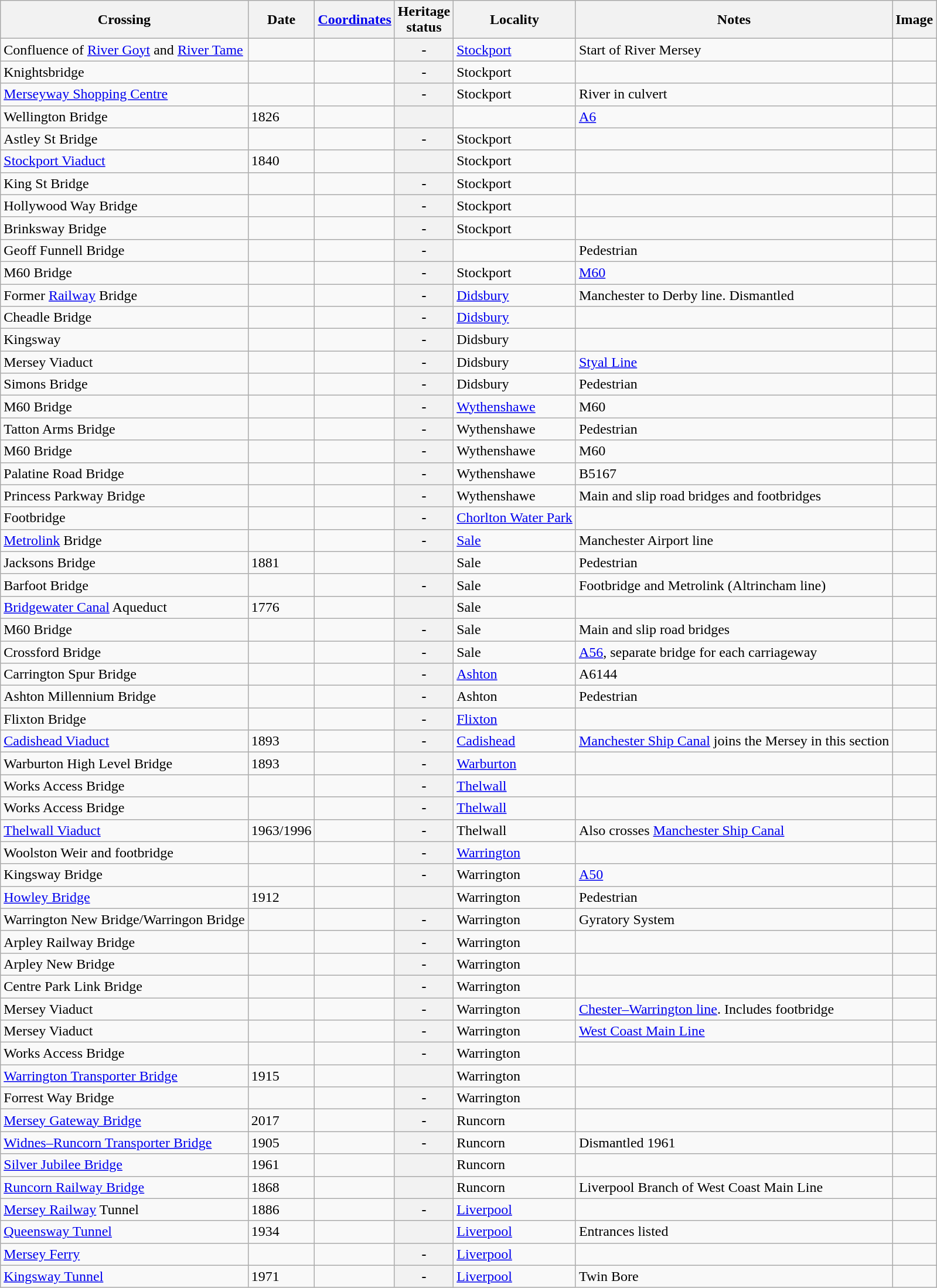<table class="wikitable">
<tr>
<th>Crossing</th>
<th>Date</th>
<th><a href='#'>Coordinates</a></th>
<th>Heritage<br>status</th>
<th>Locality</th>
<th>Notes</th>
<th>Image</th>
</tr>
<tr>
<td>Confluence of <a href='#'>River Goyt</a> and <a href='#'>River Tame</a></td>
<td></td>
<td></td>
<th>-</th>
<td><a href='#'>Stockport</a></td>
<td>Start of River Mersey</td>
<td><br></td>
</tr>
<tr>
<td>Knightsbridge</td>
<td></td>
<td></td>
<th>-</th>
<td>Stockport</td>
<td></td>
<td></td>
</tr>
<tr>
<td><a href='#'>Merseyway Shopping Centre</a></td>
<td></td>
<td></td>
<th>-</th>
<td>Stockport</td>
<td>River in culvert</td>
<td><br></td>
</tr>
<tr>
<td>Wellington Bridge</td>
<td>1826</td>
<td></td>
<th></th>
<td></td>
<td><a href='#'>A6</a></td>
<td></td>
</tr>
<tr>
<td>Astley St Bridge</td>
<td></td>
<td></td>
<th>-</th>
<td>Stockport</td>
<td></td>
<td></td>
</tr>
<tr>
<td><a href='#'>Stockport Viaduct</a></td>
<td>1840</td>
<td></td>
<th></th>
<td>Stockport</td>
<td></td>
<td></td>
</tr>
<tr>
<td>King St Bridge</td>
<td></td>
<td></td>
<th>-</th>
<td>Stockport</td>
<td></td>
<td></td>
</tr>
<tr>
<td>Hollywood Way Bridge</td>
<td></td>
<td></td>
<th>-</th>
<td>Stockport</td>
<td></td>
<td></td>
</tr>
<tr>
<td>Brinksway Bridge</td>
<td></td>
<td></td>
<th>-</th>
<td>Stockport</td>
<td></td>
<td></td>
</tr>
<tr>
<td>Geoff Funnell Bridge</td>
<td></td>
<td></td>
<th>-</th>
<td></td>
<td>Pedestrian</td>
<td></td>
</tr>
<tr>
<td>M60 Bridge</td>
<td></td>
<td></td>
<th>-</th>
<td>Stockport</td>
<td><a href='#'>M60</a></td>
<td></td>
</tr>
<tr>
<td>Former <a href='#'>Railway</a> Bridge</td>
<td></td>
<td></td>
<th>-</th>
<td><a href='#'>Didsbury</a></td>
<td>Manchester to Derby line.  Dismantled</td>
<td></td>
</tr>
<tr>
<td>Cheadle Bridge</td>
<td></td>
<td></td>
<th>-</th>
<td><a href='#'>Didsbury</a></td>
<td></td>
<td></td>
</tr>
<tr>
<td>Kingsway</td>
<td></td>
<td></td>
<th>-</th>
<td>Didsbury</td>
<td></td>
<td></td>
</tr>
<tr>
<td>Mersey Viaduct</td>
<td></td>
<td></td>
<th>-</th>
<td>Didsbury</td>
<td><a href='#'>Styal Line</a></td>
<td></td>
</tr>
<tr>
<td>Simons Bridge</td>
<td></td>
<td></td>
<th>-</th>
<td>Didsbury</td>
<td>Pedestrian</td>
<td></td>
</tr>
<tr>
<td>M60 Bridge</td>
<td></td>
<td></td>
<th>-</th>
<td><a href='#'>Wythenshawe</a></td>
<td>M60</td>
<td></td>
</tr>
<tr>
<td>Tatton Arms Bridge</td>
<td></td>
<td></td>
<th>-</th>
<td>Wythenshawe</td>
<td>Pedestrian</td>
<td></td>
</tr>
<tr>
<td>M60 Bridge</td>
<td></td>
<td></td>
<th>-</th>
<td>Wythenshawe</td>
<td>M60</td>
<td></td>
</tr>
<tr>
<td>Palatine Road Bridge</td>
<td></td>
<td></td>
<th>-</th>
<td>Wythenshawe</td>
<td>B5167</td>
<td></td>
</tr>
<tr>
<td>Princess Parkway Bridge</td>
<td></td>
<td></td>
<th>-</th>
<td>Wythenshawe</td>
<td>Main and slip road bridges and footbridges</td>
<td></td>
</tr>
<tr>
<td>Footbridge</td>
<td></td>
<td></td>
<th>-</th>
<td><a href='#'>Chorlton Water Park</a></td>
<td></td>
<td></td>
</tr>
<tr>
<td><a href='#'>Metrolink</a> Bridge</td>
<td></td>
<td></td>
<th>-</th>
<td><a href='#'>Sale</a></td>
<td>Manchester Airport line</td>
<td></td>
</tr>
<tr>
<td>Jacksons Bridge</td>
<td>1881</td>
<td></td>
<th></th>
<td>Sale</td>
<td>Pedestrian</td>
<td></td>
</tr>
<tr>
<td>Barfoot Bridge</td>
<td></td>
<td></td>
<th>-</th>
<td>Sale</td>
<td>Footbridge and Metrolink (Altrincham line)</td>
<td></td>
</tr>
<tr>
<td><a href='#'>Bridgewater Canal</a> Aqueduct</td>
<td>1776</td>
<td></td>
<th></th>
<td>Sale</td>
<td></td>
<td></td>
</tr>
<tr>
<td>M60 Bridge</td>
<td></td>
<td></td>
<th>-</th>
<td>Sale</td>
<td>Main and slip road bridges</td>
<td></td>
</tr>
<tr>
<td>Crossford Bridge</td>
<td></td>
<td></td>
<th>-</th>
<td>Sale</td>
<td><a href='#'>A56</a>, separate bridge for each carriageway</td>
<td></td>
</tr>
<tr>
<td>Carrington Spur Bridge</td>
<td></td>
<td></td>
<th>-</th>
<td><a href='#'>Ashton</a></td>
<td>A6144</td>
<td></td>
</tr>
<tr>
<td>Ashton Millennium Bridge</td>
<td></td>
<td></td>
<th>-</th>
<td>Ashton</td>
<td>Pedestrian</td>
<td></td>
</tr>
<tr>
<td>Flixton Bridge</td>
<td></td>
<td></td>
<th>-</th>
<td><a href='#'>Flixton</a></td>
<td></td>
<td></td>
</tr>
<tr>
<td><a href='#'>Cadishead Viaduct</a></td>
<td>1893</td>
<td></td>
<th>-</th>
<td><a href='#'>Cadishead</a></td>
<td><a href='#'>Manchester Ship Canal</a> joins the Mersey in this section</td>
<td></td>
</tr>
<tr>
<td>Warburton High Level Bridge</td>
<td>1893</td>
<td></td>
<th>-</th>
<td><a href='#'>Warburton</a></td>
<td></td>
<td></td>
</tr>
<tr>
<td>Works Access Bridge</td>
<td></td>
<td></td>
<th>-</th>
<td><a href='#'>Thelwall</a></td>
<td></td>
<td></td>
</tr>
<tr>
<td>Works Access Bridge</td>
<td></td>
<td></td>
<th>-</th>
<td><a href='#'>Thelwall</a></td>
<td></td>
<td></td>
</tr>
<tr>
<td><a href='#'>Thelwall Viaduct</a></td>
<td>1963/1996</td>
<td></td>
<th>-</th>
<td>Thelwall</td>
<td>Also crosses <a href='#'>Manchester Ship Canal</a></td>
<td></td>
</tr>
<tr>
<td>Woolston Weir and footbridge</td>
<td></td>
<td></td>
<th>-</th>
<td><a href='#'>Warrington</a></td>
<td></td>
<td></td>
</tr>
<tr>
<td>Kingsway Bridge</td>
<td></td>
<td></td>
<th>-</th>
<td>Warrington</td>
<td><a href='#'>A50</a></td>
<td></td>
</tr>
<tr>
<td><a href='#'>Howley Bridge</a></td>
<td>1912</td>
<td></td>
<th></th>
<td>Warrington</td>
<td>Pedestrian</td>
<td></td>
</tr>
<tr>
<td>Warrington New Bridge/Warringon Bridge</td>
<td></td>
<td></td>
<th>-</th>
<td>Warrington</td>
<td>Gyratory System</td>
<td></td>
</tr>
<tr>
<td>Arpley Railway Bridge</td>
<td></td>
<td></td>
<th>-</th>
<td>Warrington</td>
<td></td>
<td></td>
</tr>
<tr>
<td>Arpley New Bridge</td>
<td></td>
<td></td>
<th>-</th>
<td>Warrington</td>
<td></td>
<td></td>
</tr>
<tr>
<td>Centre Park Link Bridge</td>
<td></td>
<td></td>
<th>-</th>
<td>Warrington</td>
<td></td>
<td></td>
</tr>
<tr>
<td>Mersey Viaduct</td>
<td></td>
<td></td>
<th>-</th>
<td>Warrington</td>
<td><a href='#'>Chester–Warrington line</a>.  Includes footbridge</td>
<td></td>
</tr>
<tr>
<td>Mersey Viaduct</td>
<td></td>
<td></td>
<th>-</th>
<td>Warrington</td>
<td><a href='#'>West Coast Main Line</a></td>
<td></td>
</tr>
<tr>
<td>Works Access Bridge</td>
<td></td>
<td></td>
<th>-</th>
<td>Warrington</td>
<td></td>
<td></td>
</tr>
<tr>
<td><a href='#'>Warrington Transporter Bridge</a></td>
<td>1915</td>
<td></td>
<th></th>
<td>Warrington</td>
<td></td>
<td></td>
</tr>
<tr>
<td>Forrest Way Bridge</td>
<td></td>
<td></td>
<th>-</th>
<td>Warrington</td>
<td></td>
<td></td>
</tr>
<tr>
<td><a href='#'>Mersey Gateway Bridge</a></td>
<td>2017</td>
<td></td>
<th>-</th>
<td>Runcorn</td>
<td></td>
<td></td>
</tr>
<tr>
<td><a href='#'>Widnes–Runcorn Transporter Bridge</a></td>
<td>1905</td>
<td></td>
<th>-</th>
<td>Runcorn</td>
<td>Dismantled 1961</td>
<td></td>
</tr>
<tr>
<td><a href='#'>Silver Jubilee Bridge</a></td>
<td>1961</td>
<td></td>
<th></th>
<td>Runcorn</td>
<td></td>
<td></td>
</tr>
<tr>
<td><a href='#'>Runcorn Railway Bridge</a></td>
<td>1868</td>
<td></td>
<th></th>
<td>Runcorn</td>
<td>Liverpool Branch of West Coast Main Line</td>
<td></td>
</tr>
<tr>
<td><a href='#'>Mersey Railway</a> Tunnel</td>
<td>1886</td>
<td></td>
<th>-</th>
<td><a href='#'>Liverpool</a></td>
<td></td>
<td></td>
</tr>
<tr>
<td><a href='#'>Queensway Tunnel</a></td>
<td>1934</td>
<td></td>
<th></th>
<td><a href='#'>Liverpool</a></td>
<td>Entrances listed</td>
<td></td>
</tr>
<tr>
<td><a href='#'>Mersey Ferry</a></td>
<td></td>
<td></td>
<th>-</th>
<td><a href='#'>Liverpool</a></td>
<td></td>
<td></td>
</tr>
<tr>
<td><a href='#'>Kingsway Tunnel</a></td>
<td>1971</td>
<td></td>
<th>-</th>
<td><a href='#'>Liverpool</a></td>
<td>Twin Bore</td>
<td></td>
</tr>
</table>
